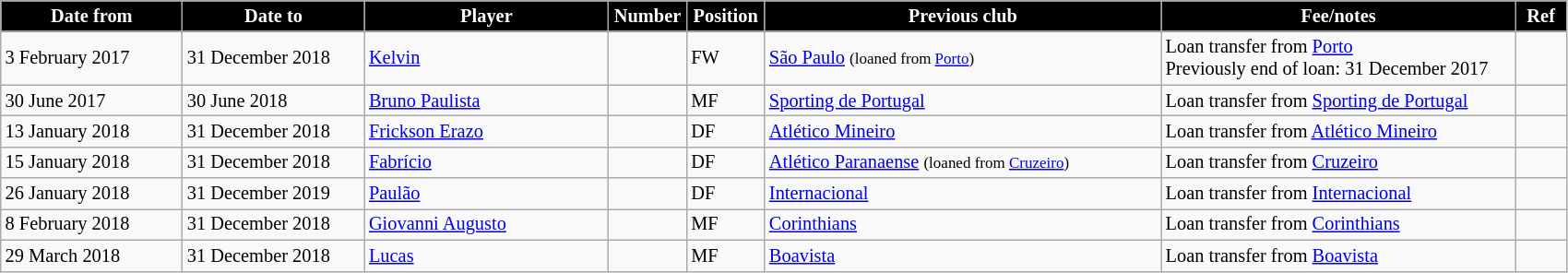<table class="wikitable" style="text-align:left; font-size:85%;">
<tr>
<th style="background:#000000; color:white; width:125px;">Date from</th>
<th style="background:#000000; color:white; width:125px;">Date to</th>
<th style="background:#000000; color:white; width:170px;">Player</th>
<th style="background:#000000; color:white; width:50px;">Number</th>
<th style="background:#000000; color:white; width:50px;">Position</th>
<th style="background:#000000; color:white; width:280px;">Previous club</th>
<th style="background:#000000; color:white; width:250px;">Fee/notes</th>
<th style="background:#000000; color:white; width:30px;">Ref</th>
</tr>
<tr>
<td>3 February 2017</td>
<td>31 December 2018</td>
<td> <a href='#'>Kelvin</a></td>
<td></td>
<td>FW</td>
<td> <a href='#'>São Paulo</a> <small>(loaned from <a href='#'>Porto</a>)</small></td>
<td>Loan transfer from <a href='#'>Porto</a><br>Previously end of loan: 31 December 2017</td>
<td></td>
</tr>
<tr>
<td>30 June 2017</td>
<td>30 June 2018</td>
<td> <a href='#'>Bruno Paulista</a></td>
<td></td>
<td>MF</td>
<td> <a href='#'>Sporting de Portugal</a></td>
<td>Loan transfer from <a href='#'>Sporting de Portugal</a></td>
<td> </td>
</tr>
<tr>
<td>13 January 2018</td>
<td>31 December 2018</td>
<td> <a href='#'>Frickson Erazo</a></td>
<td></td>
<td>DF</td>
<td> <a href='#'>Atlético Mineiro</a></td>
<td>Loan transfer from <a href='#'>Atlético Mineiro</a></td>
<td> </td>
</tr>
<tr>
<td>15 January 2018</td>
<td>31 December 2018</td>
<td> <a href='#'>Fabrício</a></td>
<td></td>
<td>DF</td>
<td> <a href='#'>Atlético Paranaense</a> <small>(loaned from <a href='#'>Cruzeiro</a>)</small></td>
<td>Loan transfer from <a href='#'>Cruzeiro</a></td>
<td> </td>
</tr>
<tr>
<td>26 January 2018</td>
<td>31 December 2019</td>
<td> <a href='#'>Paulão</a></td>
<td></td>
<td>DF</td>
<td> <a href='#'>Internacional</a></td>
<td>Loan transfer from <a href='#'>Internacional</a></td>
<td></td>
</tr>
<tr>
<td>8 February 2018</td>
<td>31 December 2018</td>
<td> <a href='#'>Giovanni Augusto</a></td>
<td></td>
<td>MF</td>
<td> <a href='#'>Corinthians</a></td>
<td>Loan transfer from <a href='#'>Corinthians</a></td>
<td> </td>
</tr>
<tr>
<td>29 March 2018</td>
<td>31 December 2018</td>
<td> <a href='#'>Lucas</a></td>
<td></td>
<td>MF</td>
<td> <a href='#'>Boavista</a></td>
<td>Loan transfer from <a href='#'>Boavista</a></td>
<td> </td>
</tr>
</table>
